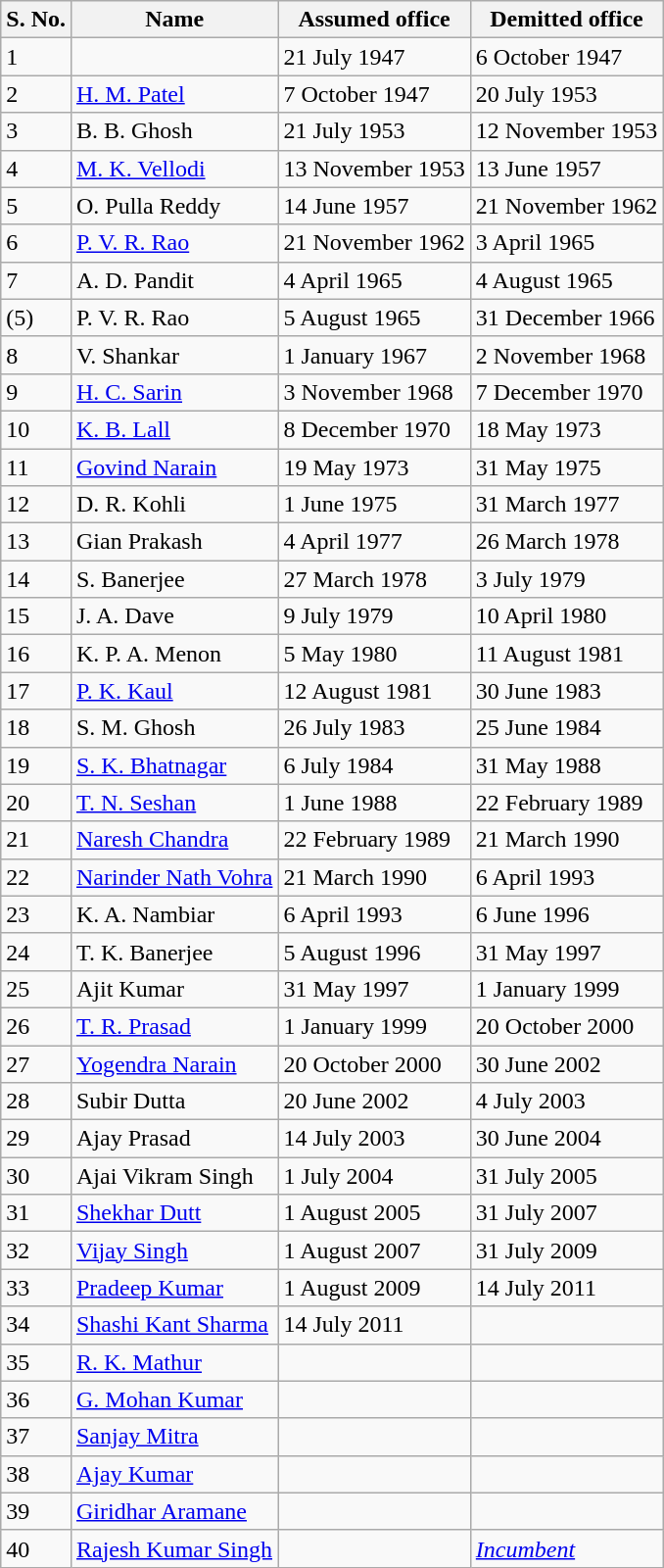<table class="wikitable sortable mw-collapsible">
<tr>
<th>S. No.</th>
<th>Name</th>
<th>Assumed office</th>
<th>Demitted office</th>
</tr>
<tr>
<td>1</td>
<td></td>
<td>21 July 1947</td>
<td>6 October 1947</td>
</tr>
<tr>
<td>2</td>
<td><a href='#'>H. M. Patel</a></td>
<td>7 October 1947</td>
<td>20 July 1953</td>
</tr>
<tr>
<td>3</td>
<td>B. B. Ghosh</td>
<td>21 July 1953</td>
<td>12 November 1953</td>
</tr>
<tr>
<td>4</td>
<td><a href='#'>M. K. Vellodi</a></td>
<td>13 November 1953</td>
<td>13 June 1957</td>
</tr>
<tr>
<td>5</td>
<td>O. Pulla Reddy</td>
<td>14 June 1957</td>
<td>21 November 1962</td>
</tr>
<tr>
<td>6</td>
<td><a href='#'>P. V. R. Rao</a></td>
<td>21 November 1962</td>
<td>3 April 1965</td>
</tr>
<tr>
<td>7</td>
<td>A. D. Pandit</td>
<td>4 April 1965</td>
<td>4 August 1965</td>
</tr>
<tr>
<td>(5)</td>
<td>P. V. R. Rao</td>
<td>5 August 1965</td>
<td>31 December 1966</td>
</tr>
<tr>
<td>8</td>
<td>V. Shankar</td>
<td>1 January 1967</td>
<td>2 November 1968</td>
</tr>
<tr>
<td>9</td>
<td><a href='#'>H. C. Sarin</a></td>
<td>3 November 1968</td>
<td>7 December 1970</td>
</tr>
<tr>
<td>10</td>
<td><a href='#'>K. B. Lall</a></td>
<td>8 December 1970</td>
<td>18 May 1973</td>
</tr>
<tr>
<td>11</td>
<td><a href='#'>Govind Narain</a></td>
<td>19 May 1973</td>
<td>31 May 1975</td>
</tr>
<tr>
<td>12</td>
<td>D. R. Kohli</td>
<td>1 June 1975</td>
<td>31 March 1977</td>
</tr>
<tr>
<td>13</td>
<td>Gian Prakash</td>
<td>4 April 1977</td>
<td>26 March 1978</td>
</tr>
<tr>
<td>14</td>
<td>S. Banerjee</td>
<td>27 March 1978</td>
<td>3 July 1979</td>
</tr>
<tr>
<td>15</td>
<td>J. A. Dave</td>
<td>9 July 1979</td>
<td>10 April 1980</td>
</tr>
<tr>
<td>16</td>
<td>K. P. A. Menon</td>
<td>5 May 1980</td>
<td>11 August 1981</td>
</tr>
<tr>
<td>17</td>
<td><a href='#'>P. K. Kaul</a></td>
<td>12 August 1981</td>
<td>30 June 1983</td>
</tr>
<tr>
<td>18</td>
<td>S. M. Ghosh</td>
<td>26 July 1983</td>
<td>25 June 1984</td>
</tr>
<tr>
<td>19</td>
<td><a href='#'>S. K. Bhatnagar</a></td>
<td>6 July 1984</td>
<td>31 May 1988</td>
</tr>
<tr>
<td>20</td>
<td><a href='#'>T. N. Seshan</a></td>
<td>1 June 1988</td>
<td>22 February 1989</td>
</tr>
<tr>
<td>21</td>
<td><a href='#'>Naresh Chandra</a></td>
<td>22 February 1989</td>
<td>21 March 1990</td>
</tr>
<tr>
<td>22</td>
<td><a href='#'>Narinder Nath Vohra</a></td>
<td>21 March 1990</td>
<td>6 April 1993</td>
</tr>
<tr>
<td>23</td>
<td>K. A. Nambiar</td>
<td>6 April 1993</td>
<td>6 June 1996</td>
</tr>
<tr>
<td>24</td>
<td>T. K. Banerjee</td>
<td>5 August 1996</td>
<td>31 May 1997</td>
</tr>
<tr>
<td>25</td>
<td>Ajit Kumar</td>
<td>31 May 1997</td>
<td>1 January 1999</td>
</tr>
<tr>
<td>26</td>
<td><a href='#'>T. R. Prasad</a></td>
<td>1 January 1999</td>
<td>20 October 2000</td>
</tr>
<tr>
<td>27</td>
<td><a href='#'>Yogendra Narain</a></td>
<td>20 October 2000</td>
<td>30 June 2002</td>
</tr>
<tr>
<td>28</td>
<td>Subir Dutta</td>
<td>20 June 2002</td>
<td>4 July 2003</td>
</tr>
<tr>
<td>29</td>
<td>Ajay Prasad</td>
<td>14 July 2003</td>
<td>30 June 2004</td>
</tr>
<tr>
<td>30</td>
<td>Ajai Vikram Singh</td>
<td>1 July 2004</td>
<td>31 July 2005</td>
</tr>
<tr>
<td>31</td>
<td><a href='#'>Shekhar Dutt</a></td>
<td>1 August 2005</td>
<td>31 July 2007</td>
</tr>
<tr>
<td>32</td>
<td><a href='#'>Vijay Singh</a></td>
<td>1 August 2007</td>
<td>31 July 2009</td>
</tr>
<tr>
<td>33</td>
<td><a href='#'>Pradeep Kumar</a></td>
<td>1 August 2009</td>
<td>14 July 2011</td>
</tr>
<tr>
<td>34</td>
<td><a href='#'>Shashi Kant Sharma</a></td>
<td>14 July 2011</td>
<td></td>
</tr>
<tr>
<td>35</td>
<td><a href='#'>R. K. Mathur</a></td>
<td></td>
<td></td>
</tr>
<tr>
<td>36</td>
<td><a href='#'>G. Mohan Kumar</a></td>
<td></td>
<td></td>
</tr>
<tr>
<td>37</td>
<td><a href='#'>Sanjay Mitra</a></td>
<td></td>
<td></td>
</tr>
<tr>
<td>38</td>
<td><a href='#'>Ajay Kumar</a></td>
<td></td>
<td></td>
</tr>
<tr>
<td>39</td>
<td><a href='#'>Giridhar Aramane</a></td>
<td></td>
<td></td>
</tr>
<tr>
<td>40</td>
<td><a href='#'>Rajesh Kumar Singh</a></td>
<td></td>
<td><em><a href='#'>Incumbent</a></em></td>
</tr>
</table>
